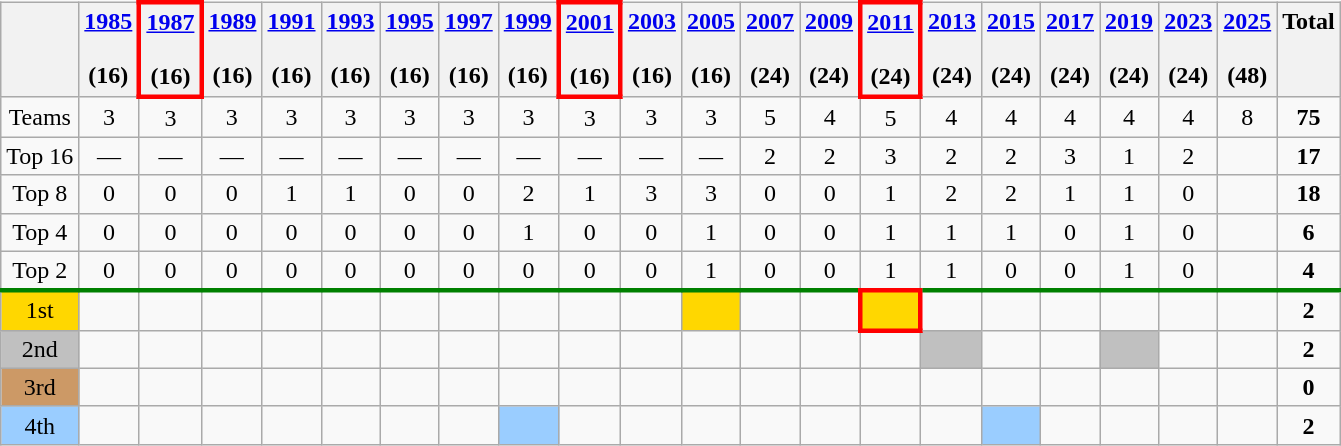<table class="wikitable" style="text-align: center">
<tr valign=top>
<th></th>
<th><a href='#'>1985</a><br><br>(16)</th>
<th style="border:3px solid red"><a href='#'>1987</a><br><br>(16)</th>
<th><a href='#'>1989</a><br><br>(16)</th>
<th><a href='#'>1991</a><br><br>(16)</th>
<th><a href='#'>1993</a><br><br>(16)</th>
<th><a href='#'>1995</a><br><br>(16)</th>
<th><a href='#'>1997</a><br><br>(16)</th>
<th><a href='#'>1999</a><br><br>(16)</th>
<th style="border:3px solid red"><a href='#'>2001</a><br><br>(16)</th>
<th><a href='#'>2003</a><br><br>(16)</th>
<th><a href='#'>2005</a><br><br>(16)</th>
<th><a href='#'>2007</a><br><br>(24)</th>
<th><a href='#'>2009</a><br><br>(24)</th>
<th style="border:3px solid red"><a href='#'>2011</a><br><br>(24)</th>
<th><a href='#'>2013</a><br><br>(24)</th>
<th><a href='#'>2015</a><br><br>(24)</th>
<th><a href='#'>2017</a><br><br>(24)</th>
<th><a href='#'>2019</a><br><br>(24)</th>
<th><a href='#'>2023</a><br><br>(24)</th>
<th><a href='#'>2025</a><br><br>(48)</th>
<th>Total</th>
</tr>
<tr>
<td>Teams</td>
<td>3</td>
<td>3</td>
<td>3</td>
<td>3</td>
<td>3</td>
<td>3</td>
<td>3</td>
<td>3</td>
<td>3</td>
<td>3</td>
<td>3</td>
<td>5</td>
<td>4</td>
<td>5</td>
<td>4</td>
<td>4</td>
<td>4</td>
<td>4</td>
<td>4</td>
<td>8</td>
<td><strong>75</strong></td>
</tr>
<tr>
<td>Top 16</td>
<td>—</td>
<td>—</td>
<td>—</td>
<td>—</td>
<td>—</td>
<td>—</td>
<td>—</td>
<td>—</td>
<td>—</td>
<td>—</td>
<td>—</td>
<td>2</td>
<td>2</td>
<td>3</td>
<td>2</td>
<td>2</td>
<td>3</td>
<td>1</td>
<td>2</td>
<td></td>
<td><strong>17</strong></td>
</tr>
<tr>
<td>Top 8</td>
<td>0</td>
<td>0</td>
<td>0</td>
<td>1</td>
<td>1</td>
<td>0</td>
<td>0</td>
<td>2</td>
<td>1</td>
<td>3</td>
<td>3</td>
<td>0</td>
<td>0</td>
<td>1</td>
<td>2</td>
<td>2</td>
<td>1</td>
<td>1</td>
<td>0</td>
<td></td>
<td><strong>18</strong></td>
</tr>
<tr>
<td>Top 4</td>
<td>0</td>
<td>0</td>
<td>0</td>
<td>0</td>
<td>0</td>
<td>0</td>
<td>0</td>
<td>1</td>
<td>0</td>
<td>0</td>
<td>1</td>
<td>0</td>
<td>0</td>
<td>1</td>
<td>1</td>
<td>1</td>
<td>0</td>
<td>1</td>
<td>0</td>
<td></td>
<td><strong>6</strong></td>
</tr>
<tr>
<td>Top 2</td>
<td>0</td>
<td>0</td>
<td>0</td>
<td>0</td>
<td>0</td>
<td>0</td>
<td>0</td>
<td>0</td>
<td>0</td>
<td>0</td>
<td>1</td>
<td>0</td>
<td>0</td>
<td>1</td>
<td>1</td>
<td>0</td>
<td>0</td>
<td>1</td>
<td>0</td>
<td></td>
<td><strong>4</strong></td>
</tr>
<tr style="border-top:3px solid green;">
<td bgcolor=gold>1st</td>
<td></td>
<td></td>
<td></td>
<td></td>
<td></td>
<td></td>
<td></td>
<td></td>
<td></td>
<td></td>
<td bgcolor=gold></td>
<td></td>
<td></td>
<td style="border:3px solid red" bgcolor=gold></td>
<td></td>
<td></td>
<td></td>
<td></td>
<td></td>
<td></td>
<td><strong>2</strong></td>
</tr>
<tr>
<td bgcolor=silver>2nd</td>
<td></td>
<td></td>
<td></td>
<td></td>
<td></td>
<td></td>
<td></td>
<td></td>
<td></td>
<td></td>
<td></td>
<td></td>
<td></td>
<td></td>
<td bgcolor=silver></td>
<td></td>
<td></td>
<td bgcolor=silver></td>
<td></td>
<td></td>
<td><strong>2</strong></td>
</tr>
<tr>
<td bgcolor=#cc9966>3rd</td>
<td></td>
<td></td>
<td></td>
<td></td>
<td></td>
<td></td>
<td></td>
<td></td>
<td></td>
<td></td>
<td></td>
<td></td>
<td></td>
<td></td>
<td></td>
<td></td>
<td></td>
<td></td>
<td></td>
<td></td>
<td><strong>0</strong></td>
</tr>
<tr>
<td bgcolor=#9acdff>4th</td>
<td></td>
<td></td>
<td></td>
<td></td>
<td></td>
<td></td>
<td></td>
<td bgcolor=#9acdff></td>
<td></td>
<td></td>
<td></td>
<td></td>
<td></td>
<td></td>
<td></td>
<td bgcolor=#9acdff></td>
<td></td>
<td></td>
<td></td>
<td></td>
<td><strong>2</strong></td>
</tr>
</table>
